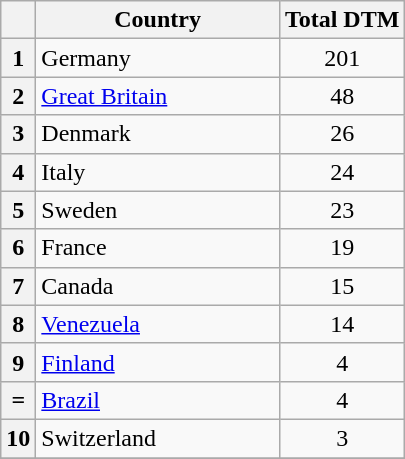<table class="wikitable" style="text-align:center;" style="font-size:97%;">
<tr>
<th></th>
<th width="155px">Country</th>
<th>Total DTM</th>
</tr>
<tr>
<th>1</th>
<td align="left"> Germany</td>
<td align="center">201</td>
</tr>
<tr>
<th>2</th>
<td align="left"> <a href='#'>Great Britain</a></td>
<td align="center">48</td>
</tr>
<tr>
<th>3</th>
<td align="left"> Denmark</td>
<td align="center">26</td>
</tr>
<tr>
<th>4</th>
<td align="left"> Italy</td>
<td align="center">24</td>
</tr>
<tr>
<th>5</th>
<td align="left"> Sweden</td>
<td align="center">23</td>
</tr>
<tr>
<th>6</th>
<td align="left"> France</td>
<td align="center">19</td>
</tr>
<tr>
<th>7</th>
<td align="left"> Canada</td>
<td align="center">15</td>
</tr>
<tr>
<th>8</th>
<td align="left"> <a href='#'>Venezuela</a></td>
<td align="center">14</td>
</tr>
<tr>
<th>9</th>
<td align="left"> <a href='#'>Finland</a></td>
<td align="center">4</td>
</tr>
<tr>
<th>=</th>
<td align="left"> <a href='#'>Brazil</a></td>
<td align="center">4</td>
</tr>
<tr>
<th>10</th>
<td align="left"> Switzerland</td>
<td align="center">3</td>
</tr>
<tr>
</tr>
</table>
